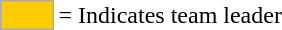<table>
<tr>
<td style="background-color:#FFCC00; border:1px solid #aaaaaa; width:2em;"></td>
<td>= Indicates team leader</td>
</tr>
</table>
